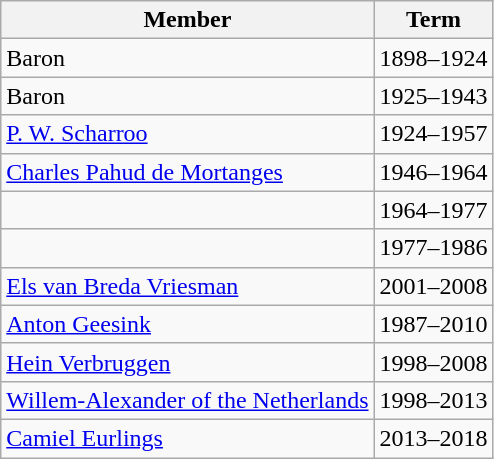<table class="wikitable">
<tr>
<th>Member</th>
<th>Term</th>
</tr>
<tr>
<td>Baron </td>
<td>1898–1924</td>
</tr>
<tr>
<td>Baron </td>
<td>1925–1943</td>
</tr>
<tr>
<td><a href='#'>P. W. Scharroo</a></td>
<td>1924–1957</td>
</tr>
<tr>
<td><a href='#'>Charles Pahud de Mortanges</a></td>
<td>1946–1964</td>
</tr>
<tr>
<td></td>
<td>1964–1977</td>
</tr>
<tr>
<td></td>
<td>1977–1986</td>
</tr>
<tr>
<td><a href='#'>Els van Breda Vriesman</a></td>
<td>2001–2008</td>
</tr>
<tr>
<td><a href='#'>Anton Geesink</a></td>
<td>1987–2010</td>
</tr>
<tr>
<td><a href='#'>Hein Verbruggen</a></td>
<td>1998–2008</td>
</tr>
<tr>
<td><a href='#'>Willem-Alexander of the Netherlands</a></td>
<td>1998–2013</td>
</tr>
<tr>
<td><a href='#'>Camiel Eurlings</a></td>
<td>2013–2018</td>
</tr>
</table>
